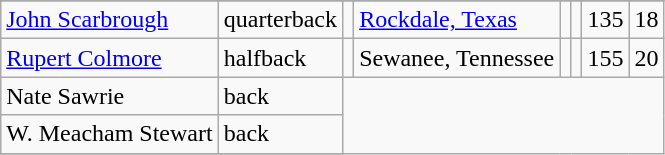<table class="wikitable">
<tr>
</tr>
<tr>
<td><a href='#'>John Scarbrough</a></td>
<td>quarterback</td>
<td></td>
<td><a href='#'>Rockdale, Texas</a></td>
<td></td>
<td></td>
<td>135</td>
<td>18</td>
</tr>
<tr>
<td><a href='#'>Rupert Colmore</a></td>
<td>halfback</td>
<td></td>
<td>Sewanee, Tennessee</td>
<td></td>
<td></td>
<td>155</td>
<td>20</td>
</tr>
<tr>
<td>Nate Sawrie</td>
<td>back</td>
</tr>
<tr>
<td>W. Meacham Stewart</td>
<td>back</td>
</tr>
<tr>
</tr>
</table>
